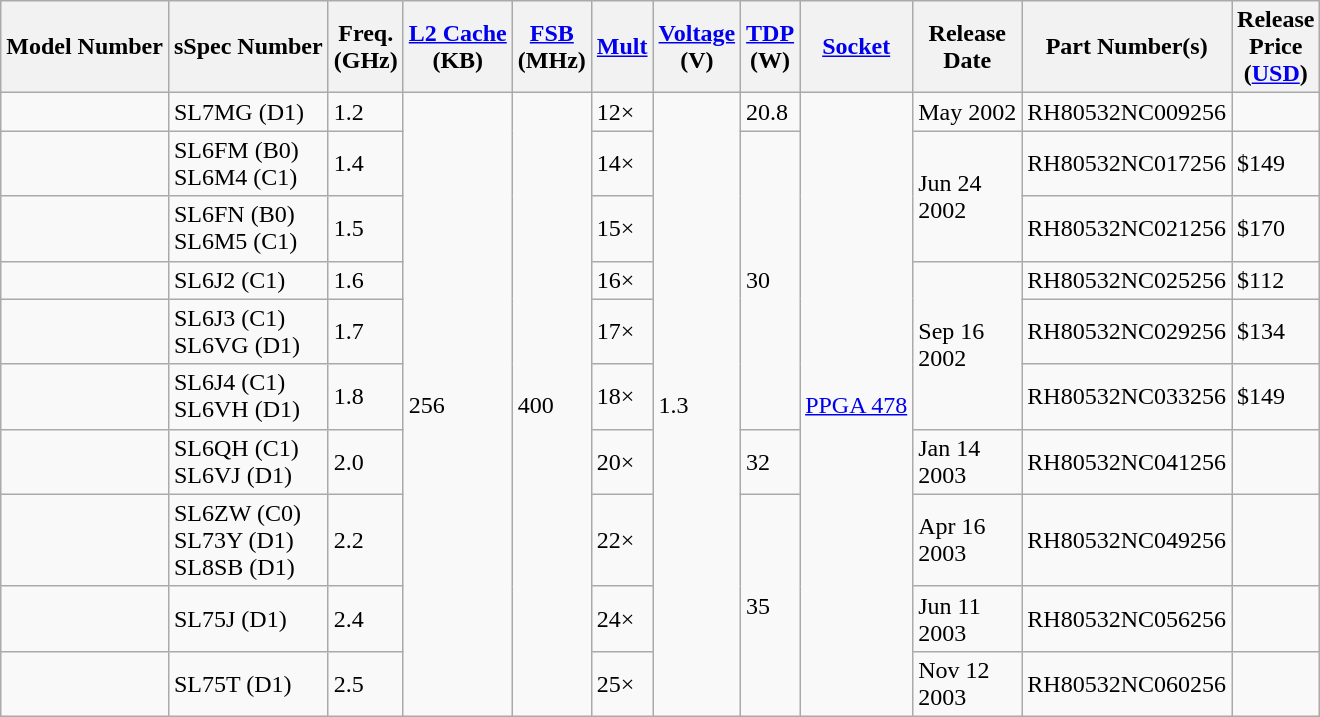<table class="wikitable">
<tr>
<th>Model Number</th>
<th>sSpec Number</th>
<th>Freq.<br>(GHz)</th>
<th><a href='#'>L2 Cache</a><br>(KB)</th>
<th><a href='#'>FSB</a><br>(MHz)</th>
<th><a href='#'>Mult</a></th>
<th><a href='#'>Voltage</a><br>(V)</th>
<th><a href='#'>TDP</a><br>(W)</th>
<th><a href='#'>Socket</a></th>
<th>Release<br>Date</th>
<th>Part Number(s)</th>
<th>Release<br>Price<br>(<a href='#'>USD</a>)</th>
</tr>
<tr>
<td></td>
<td>SL7MG (D1)</td>
<td>1.2</td>
<td rowspan="10">256</td>
<td rowspan="10">400</td>
<td>12×</td>
<td rowspan="10">1.3</td>
<td>20.8</td>
<td rowspan="10"><a href='#'>PPGA 478</a></td>
<td>May 2002</td>
<td>RH80532NC009256</td>
<td></td>
</tr>
<tr>
<td></td>
<td>SL6FM (B0)<br>SL6M4 (C1)</td>
<td>1.4</td>
<td>14×</td>
<td rowspan="5">30</td>
<td rowspan="2">Jun 24<br>2002</td>
<td>RH80532NC017256</td>
<td>$149</td>
</tr>
<tr>
<td></td>
<td>SL6FN (B0)<br>SL6M5 (C1)</td>
<td>1.5</td>
<td>15×</td>
<td>RH80532NC021256</td>
<td>$170</td>
</tr>
<tr>
<td></td>
<td>SL6J2 (C1)</td>
<td>1.6</td>
<td>16×</td>
<td rowspan="3">Sep 16<br>2002</td>
<td>RH80532NC025256</td>
<td>$112</td>
</tr>
<tr>
<td></td>
<td>SL6J3 (C1)<br>SL6VG (D1)</td>
<td>1.7</td>
<td>17×</td>
<td>RH80532NC029256</td>
<td>$134</td>
</tr>
<tr>
<td></td>
<td>SL6J4 (C1)<br>SL6VH (D1)</td>
<td>1.8</td>
<td>18×</td>
<td>RH80532NC033256</td>
<td>$149</td>
</tr>
<tr>
<td></td>
<td>SL6QH (C1)<br>SL6VJ (D1)</td>
<td>2.0</td>
<td>20×</td>
<td>32</td>
<td>Jan 14<br>2003</td>
<td>RH80532NC041256</td>
<td></td>
</tr>
<tr>
<td></td>
<td>SL6ZW (C0)<br>SL73Y (D1)<br>SL8SB (D1)</td>
<td>2.2</td>
<td>22×</td>
<td rowspan="3">35</td>
<td>Apr 16<br>2003</td>
<td>RH80532NC049256</td>
<td></td>
</tr>
<tr>
<td></td>
<td>SL75J (D1)</td>
<td>2.4</td>
<td>24×</td>
<td>Jun 11<br>2003</td>
<td>RH80532NC056256</td>
<td></td>
</tr>
<tr>
<td></td>
<td>SL75T (D1)</td>
<td>2.5</td>
<td>25×</td>
<td>Nov 12<br>2003</td>
<td>RH80532NC060256</td>
<td></td>
</tr>
</table>
